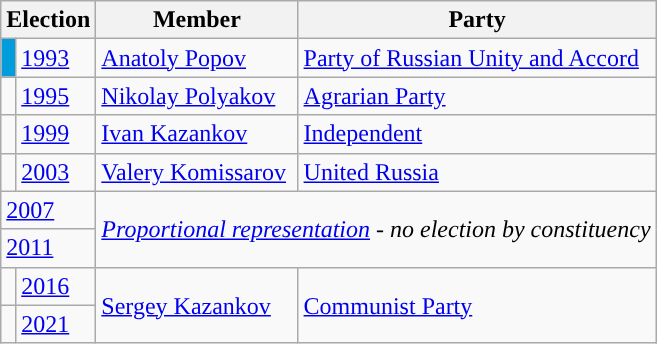<table class="wikitable">
<tr>
<th colspan="2">Election</th>
<th>Member</th>
<th>Party</th>
</tr>
<tr>
<td style="background-color:#019CDC"></td>
<td><a href='#'>1993</a></td>
<td><a href='#'>Anatoly Popov</a></td>
<td><a href='#'>Party of Russian Unity and Accord</a></td>
</tr>
<tr>
<td style="background-color:"></td>
<td><a href='#'>1995</a></td>
<td><a href='#'>Nikolay Polyakov</a></td>
<td><a href='#'>Agrarian Party</a></td>
</tr>
<tr>
<td style="background-color:"></td>
<td><a href='#'>1999</a></td>
<td><a href='#'>Ivan Kazankov</a></td>
<td><a href='#'>Independent</a></td>
</tr>
<tr>
<td style="background-color:"></td>
<td><a href='#'>2003</a></td>
<td><a href='#'>Valery Komissarov</a></td>
<td><a href='#'>United Russia</a></td>
</tr>
<tr>
<td colspan=2><a href='#'>2007</a></td>
<td colspan=2 rowspan=2><em><a href='#'>Proportional representation</a> - no election by constituency</em></td>
</tr>
<tr>
<td colspan=2><a href='#'>2011</a></td>
</tr>
<tr>
<td style="background-color: "></td>
<td><a href='#'>2016</a></td>
<td rowspan=2><a href='#'>Sergey Kazankov</a></td>
<td rowspan=2><a href='#'>Communist Party</a></td>
</tr>
<tr>
<td style="background-color: "></td>
<td><a href='#'>2021</a></td>
</tr>
</table>
